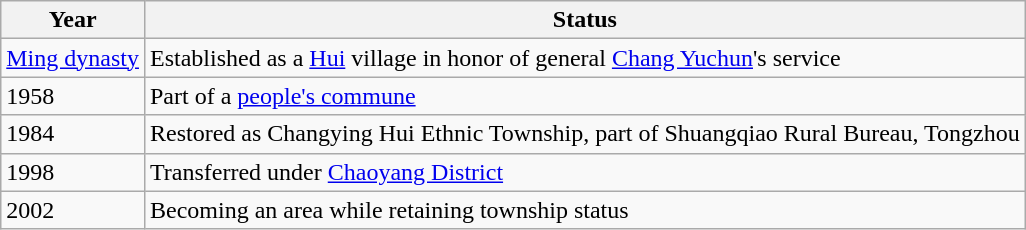<table class="wikitable">
<tr>
<th>Year</th>
<th>Status</th>
</tr>
<tr>
<td><a href='#'>Ming dynasty</a></td>
<td>Established as a <a href='#'>Hui</a> village in honor of general <a href='#'>Chang Yuchun</a>'s service</td>
</tr>
<tr>
<td>1958</td>
<td>Part of a <a href='#'>people's commune</a></td>
</tr>
<tr>
<td>1984</td>
<td>Restored as Changying Hui Ethnic Township, part of Shuangqiao Rural Bureau, Tongzhou</td>
</tr>
<tr>
<td>1998</td>
<td>Transferred under <a href='#'>Chaoyang District</a></td>
</tr>
<tr>
<td>2002</td>
<td>Becoming an area while retaining township status</td>
</tr>
</table>
